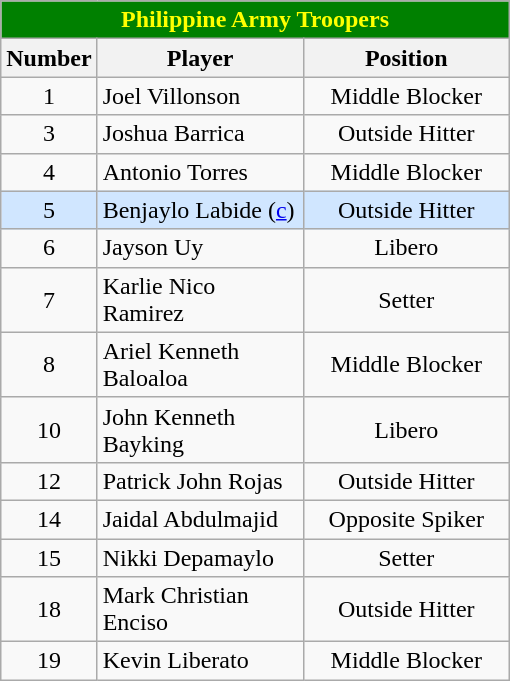<table class="wikitable sortable" style="text-align:center;">
<tr>
<th colspan="5" style= "background: green; color: yellow; text-align: center">Philippine Army Troopers</th>
</tr>
<tr>
<th width=3px>Number</th>
<th width=130px>Player</th>
<th width=130px>Position</th>
</tr>
<tr>
<td>1</td>
<td style="text-align: left">Joel Villonson</td>
<td>Middle Blocker</td>
</tr>
<tr>
<td>3</td>
<td style="text-align: left">Joshua Barrica</td>
<td>Outside Hitter</td>
</tr>
<tr>
<td>4</td>
<td style="text-align: left">Antonio Torres</td>
<td>Middle Blocker</td>
</tr>
<tr bgcolor=#D0E6FF>
<td>5</td>
<td style="text-align: left">Benjaylo Labide (<a href='#'>c</a>)</td>
<td>Outside Hitter</td>
</tr>
<tr>
<td>6</td>
<td style="text-align: left">Jayson Uy</td>
<td>Libero</td>
</tr>
<tr>
<td>7</td>
<td style="text-align: left">Karlie Nico Ramirez</td>
<td>Setter</td>
</tr>
<tr>
<td>8</td>
<td style="text-align: left">Ariel Kenneth Baloaloa</td>
<td>Middle Blocker</td>
</tr>
<tr>
<td>10</td>
<td style="text-align: left">John Kenneth Bayking</td>
<td>Libero</td>
</tr>
<tr>
<td>12</td>
<td style="text-align: left">Patrick John Rojas</td>
<td>Outside Hitter</td>
</tr>
<tr>
<td>14</td>
<td style="text-align: left">Jaidal Abdulmajid</td>
<td>Opposite Spiker</td>
</tr>
<tr>
<td>15</td>
<td style="text-align: left">Nikki Depamaylo</td>
<td>Setter</td>
</tr>
<tr>
<td>18</td>
<td style="text-align: left">Mark Christian Enciso</td>
<td>Outside Hitter</td>
</tr>
<tr>
<td>19</td>
<td style="text-align: left">Kevin Liberato</td>
<td>Middle Blocker</td>
</tr>
</table>
